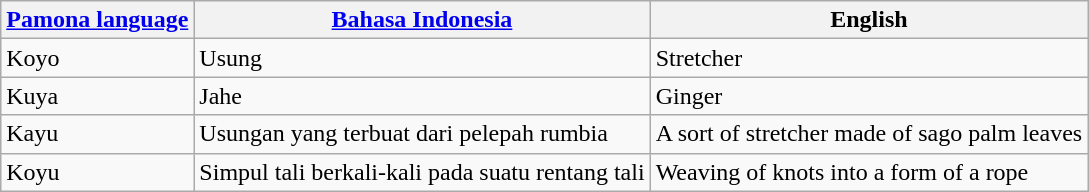<table class="wikitable">
<tr>
<th><a href='#'>Pamona language</a></th>
<th><a href='#'>Bahasa Indonesia</a></th>
<th>English</th>
</tr>
<tr>
<td>Koyo</td>
<td>Usung</td>
<td>Stretcher</td>
</tr>
<tr>
<td>Kuya</td>
<td>Jahe</td>
<td>Ginger</td>
</tr>
<tr>
<td>Kayu</td>
<td>Usungan yang terbuat dari pelepah rumbia</td>
<td>A sort of stretcher made of sago palm leaves</td>
</tr>
<tr>
<td>Koyu</td>
<td>Simpul tali berkali-kali pada suatu rentang tali</td>
<td>Weaving of knots into a form of a rope</td>
</tr>
</table>
